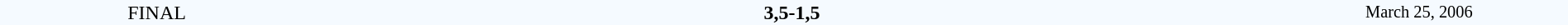<table style="width: 100%; background:#F5FAFF;" cellspacing="0">
<tr>
<td align=center rowspan=3 width=20%>FINAL</td>
</tr>
<tr>
<td width=24% align=right></td>
<td align=center width=13%><strong>3,5-1,5</strong></td>
<td width=24%></td>
<td style=font-size:85% rowspan=3 align=center>March 25, 2006</td>
</tr>
</table>
